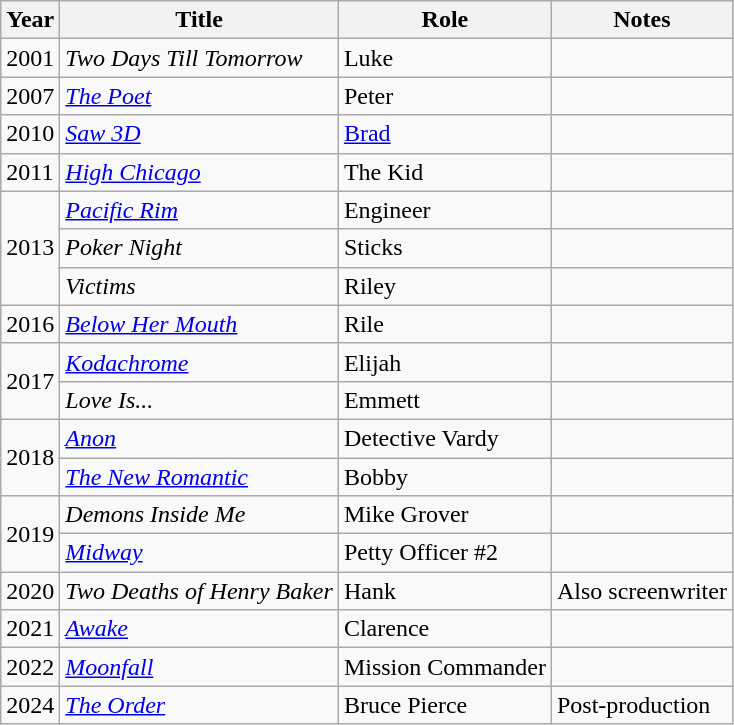<table class="wikitable sortable">
<tr>
<th>Year</th>
<th>Title</th>
<th>Role</th>
<th class="unsortable">Notes</th>
</tr>
<tr>
<td>2001</td>
<td><em>Two Days Till Tomorrow</em></td>
<td>Luke</td>
<td></td>
</tr>
<tr>
<td>2007</td>
<td data-sort-value="Poet, The"><em><a href='#'>The Poet</a></em></td>
<td>Peter</td>
<td></td>
</tr>
<tr>
<td>2010</td>
<td><em><a href='#'>Saw 3D</a></em></td>
<td><a href='#'>Brad</a></td>
<td></td>
</tr>
<tr>
<td>2011</td>
<td><em><a href='#'>High Chicago</a></em></td>
<td>The Kid</td>
<td></td>
</tr>
<tr>
<td rowspan="3">2013</td>
<td><em><a href='#'>Pacific Rim</a></em></td>
<td>Engineer</td>
<td></td>
</tr>
<tr>
<td><em>Poker Night</em></td>
<td>Sticks</td>
<td></td>
</tr>
<tr>
<td><em>Victims</em></td>
<td>Riley</td>
<td></td>
</tr>
<tr>
<td>2016</td>
<td><em><a href='#'>Below Her Mouth</a></em></td>
<td>Rile</td>
<td></td>
</tr>
<tr>
<td rowspan="2">2017</td>
<td><em><a href='#'>Kodachrome</a></em></td>
<td>Elijah</td>
<td></td>
</tr>
<tr>
<td><em>Love Is...</em></td>
<td>Emmett</td>
<td></td>
</tr>
<tr>
<td rowspan="2">2018</td>
<td><em><a href='#'>Anon</a></em></td>
<td>Detective Vardy</td>
<td></td>
</tr>
<tr>
<td data-sort-value="New Romantic, The"><em><a href='#'>The New Romantic</a></em></td>
<td>Bobby</td>
<td></td>
</tr>
<tr>
<td rowspan="2">2019</td>
<td><em>Demons Inside Me</em></td>
<td>Mike Grover</td>
<td></td>
</tr>
<tr>
<td><em><a href='#'>Midway</a></em></td>
<td>Petty Officer #2</td>
<td></td>
</tr>
<tr>
<td>2020</td>
<td><em>Two Deaths of Henry Baker</em></td>
<td>Hank</td>
<td>Also screenwriter</td>
</tr>
<tr>
<td>2021</td>
<td><em><a href='#'>Awake</a></em></td>
<td>Clarence</td>
<td></td>
</tr>
<tr>
<td>2022</td>
<td><em><a href='#'>Moonfall</a></em></td>
<td>Mission Commander</td>
<td></td>
</tr>
<tr>
<td>2024</td>
<td data-sort-value="Order, The"><em><a href='#'>The Order</a></em></td>
<td>Bruce Pierce</td>
<td>Post-production</td>
</tr>
</table>
